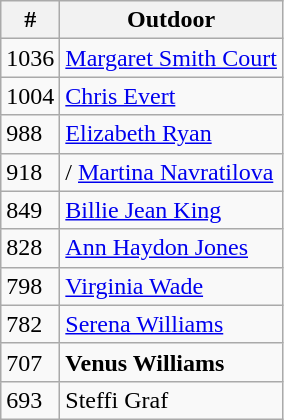<table class=wikitable>
<tr>
<th>#</th>
<th>Outdoor</th>
</tr>
<tr>
<td>1036</td>
<td> <a href='#'>Margaret Smith Court</a></td>
</tr>
<tr>
<td>1004</td>
<td> <a href='#'>Chris Evert</a></td>
</tr>
<tr>
<td>988</td>
<td> <a href='#'>Elizabeth Ryan</a></td>
</tr>
<tr>
<td>918</td>
<td>/ <a href='#'>Martina Navratilova</a></td>
</tr>
<tr>
<td>849</td>
<td> <a href='#'>Billie Jean King</a></td>
</tr>
<tr>
<td>828</td>
<td> <a href='#'>Ann Haydon Jones</a></td>
</tr>
<tr>
<td>798</td>
<td> <a href='#'>Virginia Wade</a></td>
</tr>
<tr>
<td>782</td>
<td> <a href='#'>Serena Williams</a></td>
</tr>
<tr>
<td>707</td>
<td> <strong>Venus Williams</strong></td>
</tr>
<tr>
<td>693</td>
<td> Steffi Graf</td>
</tr>
</table>
